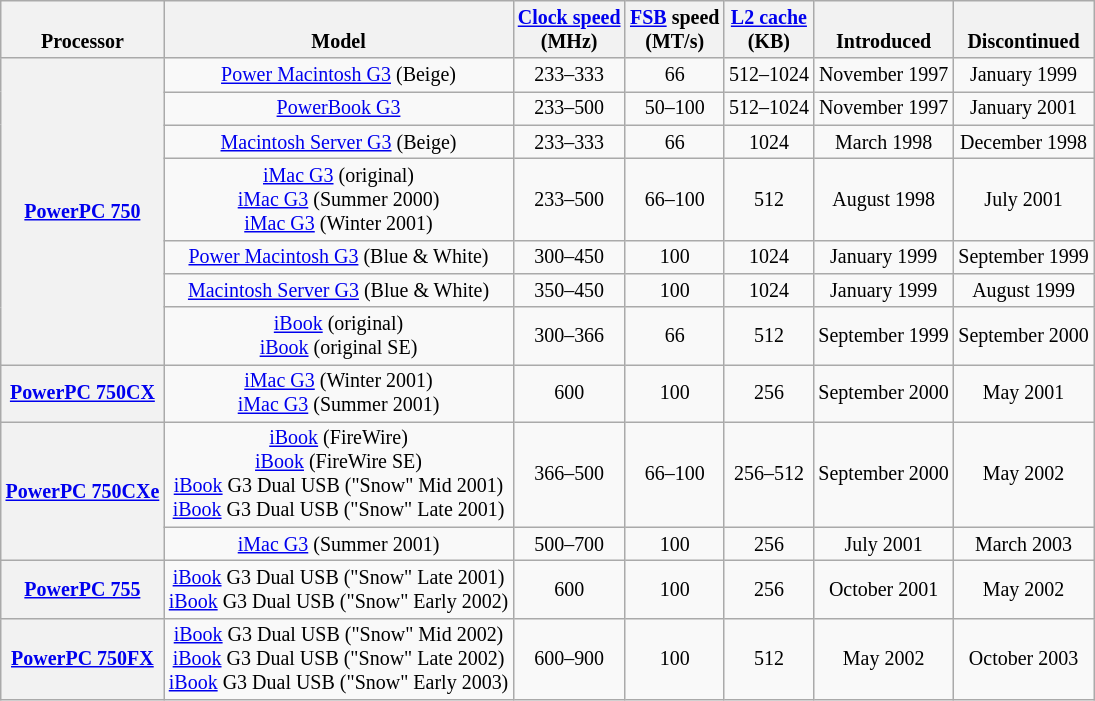<table class="wikitable sortable" style="font-size:smaller; text-align:center">
<tr valign=bottom>
<th>Processor</th>
<th>Model</th>
<th><a href='#'>Clock speed</a><br>(MHz)</th>
<th><a href='#'>FSB</a> speed<br>(MT/s)</th>
<th><a href='#'>L2 cache</a><br>(KB)</th>
<th>Introduced</th>
<th>Discontinued</th>
</tr>
<tr>
<th rowspan=7><a href='#'>PowerPC 750</a></th>
<td nowrap><a href='#'>Power Macintosh G3</a> (Beige)</td>
<td>233–333</td>
<td>66</td>
<td>512–1024</td>
<td>November 1997</td>
<td>January 1999</td>
</tr>
<tr>
<td nowrap><a href='#'>PowerBook G3</a></td>
<td>233–500</td>
<td>50–100</td>
<td>512–1024</td>
<td>November 1997</td>
<td>January 2001</td>
</tr>
<tr>
<td nowrap><a href='#'>Macintosh Server G3</a> (Beige)</td>
<td>233–333</td>
<td>66</td>
<td>1024</td>
<td>March 1998</td>
<td>December 1998</td>
</tr>
<tr>
<td nowrap><a href='#'>iMac G3</a> (original)<br><a href='#'>iMac G3</a> (Summer 2000)<br><a href='#'>iMac G3</a> (Winter 2001)</td>
<td>233–500</td>
<td>66–100</td>
<td>512</td>
<td>August 1998</td>
<td>July 2001</td>
</tr>
<tr>
<td nowrap><a href='#'>Power Macintosh G3</a> (Blue & White)</td>
<td>300–450</td>
<td>100</td>
<td>1024</td>
<td>January 1999</td>
<td>September 1999</td>
</tr>
<tr>
<td nowrap><a href='#'>Macintosh Server G3</a> (Blue & White)</td>
<td>350–450</td>
<td>100</td>
<td>1024</td>
<td>January 1999</td>
<td>August 1999</td>
</tr>
<tr>
<td nowrap><a href='#'>iBook</a> (original)<br><a href='#'>iBook</a> (original SE)</td>
<td>300–366</td>
<td>66</td>
<td>512</td>
<td>September 1999</td>
<td>September 2000</td>
</tr>
<tr>
<th><a href='#'>PowerPC 750CX</a></th>
<td nowrap><a href='#'>iMac G3</a> (Winter 2001)<br><a href='#'>iMac G3</a> (Summer 2001)</td>
<td>600</td>
<td>100</td>
<td>256</td>
<td>September 2000</td>
<td>May 2001</td>
</tr>
<tr>
<th rowspan=2><a href='#'>PowerPC 750CXe</a></th>
<td nowrap><a href='#'>iBook</a> (FireWire)<br><a href='#'>iBook</a> (FireWire SE)<br><a href='#'>iBook</a> G3 Dual USB ("Snow" Mid 2001)<br><a href='#'>iBook</a> G3 Dual USB ("Snow" Late 2001)</td>
<td>366–500</td>
<td>66–100</td>
<td>256–512</td>
<td>September 2000</td>
<td>May 2002</td>
</tr>
<tr>
<td nowrap><a href='#'>iMac G3</a> (Summer 2001)</td>
<td>500–700</td>
<td>100</td>
<td>256</td>
<td>July 2001</td>
<td>March 2003</td>
</tr>
<tr>
<th><a href='#'>PowerPC 755</a></th>
<td nowrap><a href='#'>iBook</a> G3 Dual USB ("Snow" Late 2001)<br><a href='#'>iBook</a> G3 Dual USB ("Snow" Early 2002)</td>
<td>600</td>
<td>100</td>
<td>256</td>
<td>October 2001</td>
<td>May 2002</td>
</tr>
<tr>
<th><a href='#'>PowerPC 750FX</a></th>
<td nowrap><a href='#'>iBook</a> G3 Dual USB ("Snow" Mid 2002)<br><a href='#'>iBook</a> G3 Dual USB ("Snow" Late 2002)<br><a href='#'>iBook</a> G3 Dual USB ("Snow" Early 2003)</td>
<td>600–900</td>
<td>100</td>
<td>512</td>
<td>May 2002</td>
<td>October 2003</td>
</tr>
</table>
